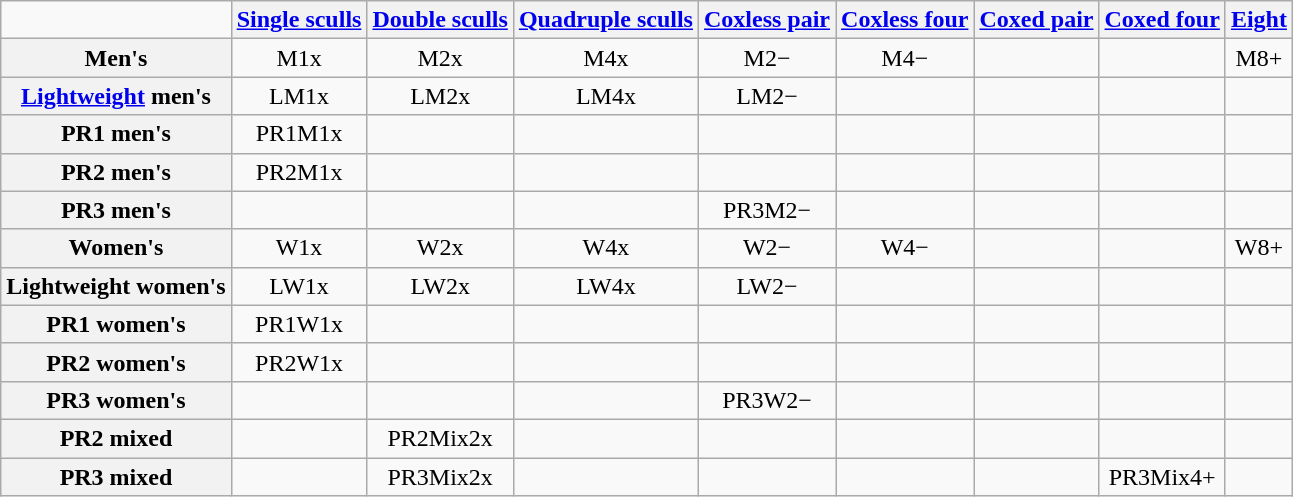<table class="wikitable" style="text-align:center;">
<tr>
<td></td>
<th><a href='#'>Single sculls</a></th>
<th><a href='#'>Double sculls</a></th>
<th><a href='#'>Quadruple sculls</a></th>
<th><a href='#'>Coxless pair</a></th>
<th><a href='#'>Coxless four</a></th>
<th><a href='#'>Coxed pair</a></th>
<th><a href='#'>Coxed four</a></th>
<th><a href='#'>Eight</a></th>
</tr>
<tr>
<th>Men's</th>
<td>M1x</td>
<td>M2x</td>
<td>M4x</td>
<td>M2−</td>
<td>M4−</td>
<td></td>
<td></td>
<td>M8+ </td>
</tr>
<tr>
<th><a href='#'>Lightweight</a> men's</th>
<td>LM1x</td>
<td>LM2x</td>
<td>LM4x</td>
<td>LM2−</td>
<td></td>
<td></td>
<td></td>
<td></td>
</tr>
<tr>
<th>PR1 men's</th>
<td>PR1M1x</td>
<td></td>
<td></td>
<td></td>
<td></td>
<td></td>
<td></td>
<td></td>
</tr>
<tr>
<th>PR2 men's</th>
<td>PR2M1x</td>
<td></td>
<td></td>
<td></td>
<td></td>
<td></td>
<td></td>
<td></td>
</tr>
<tr>
<th>PR3 men's</th>
<td></td>
<td></td>
<td></td>
<td>PR3M2−</td>
<td></td>
<td></td>
<td></td>
<td></td>
</tr>
<tr>
<th>Women's</th>
<td>W1x</td>
<td>W2x</td>
<td>W4x</td>
<td>W2−</td>
<td>W4−</td>
<td></td>
<td></td>
<td>W8+ </td>
</tr>
<tr>
<th>Lightweight women's</th>
<td>LW1x</td>
<td>LW2x</td>
<td>LW4x</td>
<td>LW2−</td>
<td></td>
<td></td>
<td></td>
<td></td>
</tr>
<tr>
<th>PR1 women's</th>
<td>PR1W1x</td>
<td></td>
<td></td>
<td></td>
<td></td>
<td></td>
<td></td>
<td></td>
</tr>
<tr>
<th>PR2 women's</th>
<td>PR2W1x</td>
<td></td>
<td></td>
<td></td>
<td></td>
<td></td>
<td></td>
<td></td>
</tr>
<tr>
<th>PR3 women's</th>
<td></td>
<td></td>
<td></td>
<td>PR3W2−</td>
<td></td>
<td></td>
<td></td>
<td></td>
</tr>
<tr>
<th>PR2 mixed</th>
<td></td>
<td>PR2Mix2x</td>
<td></td>
<td></td>
<td></td>
<td></td>
<td></td>
<td></td>
</tr>
<tr>
<th>PR3 mixed</th>
<td></td>
<td>PR3Mix2x</td>
<td></td>
<td></td>
<td></td>
<td></td>
<td>PR3Mix4+ </td>
<td></td>
</tr>
</table>
